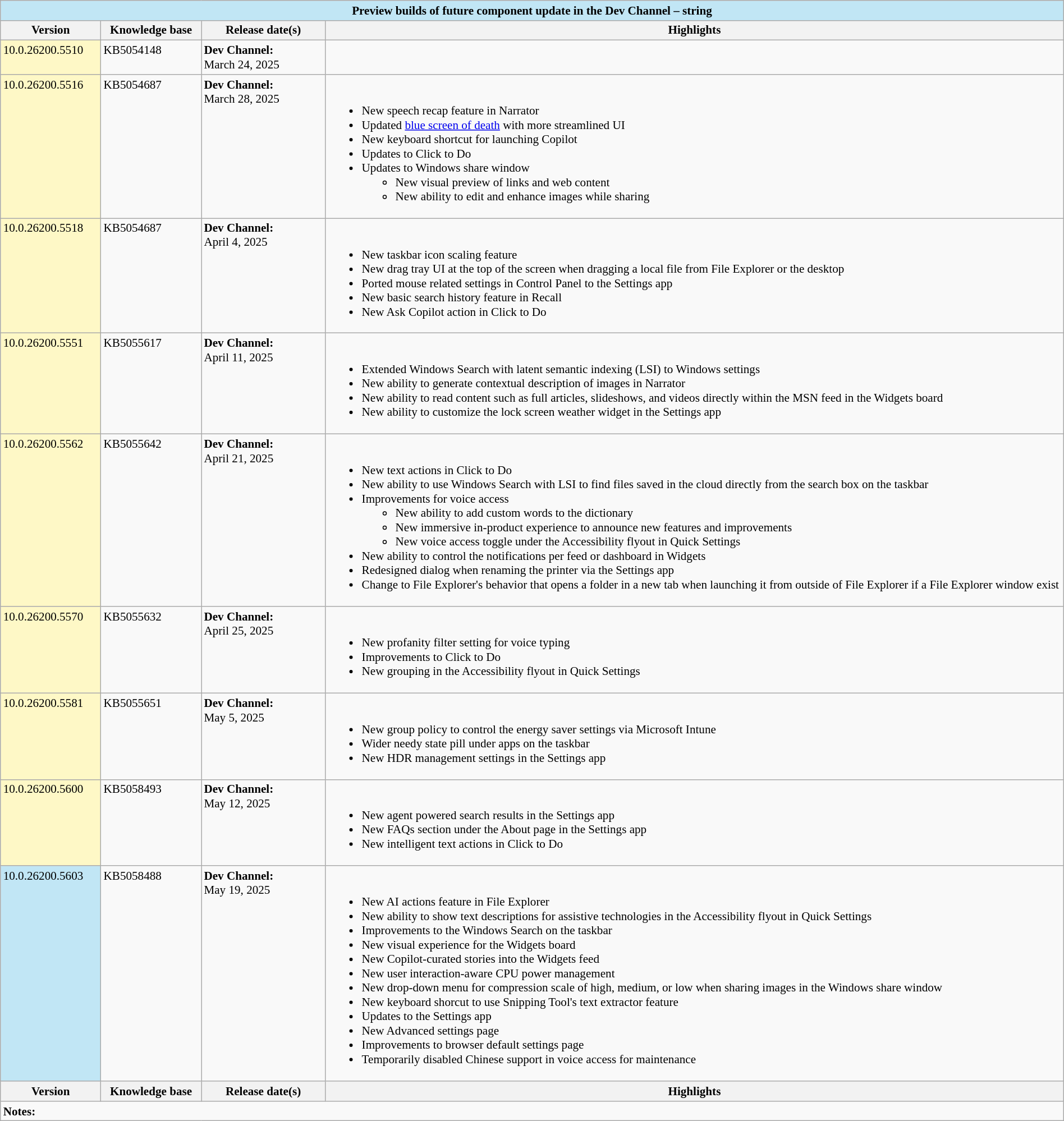<table class="wikitable mw-collapsible mw-collapsed" style=width:100%;font-size:88%>
<tr>
<th colspan=4 style=background:#c1e6f5>Preview builds of future component update in the Dev Channel –  string</th>
</tr>
<tr>
<th scope=col style=width:8em>Version</th>
<th scope=col style=width:8em>Knowledge base</th>
<th scope=col style=width:10em>Release date(s)</th>
<th scope=col>Highlights</th>
</tr>
<tr valign=top>
<td style=background:#fef8c6>10.0.26200.5510<br></td>
<td>KB5054148</td>
<td><strong>Dev Channel:</strong><br>March 24, 2025</td>
<td></td>
</tr>
<tr valign=top>
<td style=background:#fef8c6>10.0.26200.5516<br></td>
<td>KB5054687</td>
<td><strong>Dev Channel:</strong><br>March 28, 2025</td>
<td><br><ul><li>New speech recap feature in Narrator</li><li>Updated <a href='#'>blue screen of death</a> with more streamlined UI</li><li>New  keyboard shortcut for launching Copilot</li><li>Updates to Click to Do</li><li>Updates to Windows share window<ul><li>New visual preview of links and web content</li><li>New ability to edit and enhance images while sharing</li></ul></li></ul></td>
</tr>
<tr valign=top>
<td style=background:#fef8c6>10.0.26200.5518<br></td>
<td>KB5054687</td>
<td><strong>Dev Channel:</strong><br>April 4, 2025</td>
<td><br><ul><li>New taskbar icon scaling feature</li><li>New drag tray UI at the top of the screen when dragging a local file from File Explorer or the desktop</li><li>Ported mouse related settings in Control Panel to the Settings app</li><li>New basic search history feature in Recall</li><li>New Ask Copilot action in Click to Do</li></ul></td>
</tr>
<tr valign=top>
<td style=background:#fef8c6>10.0.26200.5551<br></td>
<td>KB5055617</td>
<td><strong>Dev Channel:</strong><br>April 11, 2025</td>
<td><br><ul><li>Extended Windows Search with latent semantic indexing (LSI) to Windows settings</li><li>New ability to generate contextual description of images in Narrator</li><li>New ability to read content such as full articles, slideshows, and videos directly within the MSN feed in the Widgets board</li><li>New ability to customize the lock screen weather widget in the Settings app</li></ul></td>
</tr>
<tr valign=top>
<td style=background:#fef8c6>10.0.26200.5562<br></td>
<td>KB5055642</td>
<td><strong>Dev Channel:</strong><br>April 21, 2025</td>
<td><br><ul><li>New text actions in Click to Do</li><li>New ability to use Windows Search with LSI to find files saved in the cloud directly from the search box on the taskbar</li><li>Improvements for voice access<ul><li>New ability to add custom words to the dictionary</li><li>New immersive in-product experience to announce new features and improvements</li><li>New voice access toggle under the Accessibility flyout in Quick Settings</li></ul></li><li>New ability to control the notifications per feed or dashboard in Widgets</li><li>Redesigned dialog when renaming the printer via the Settings app</li><li>Change to File Explorer's behavior that opens a folder in a new tab when launching it from outside of File Explorer if a File Explorer window exist</li></ul></td>
</tr>
<tr valign=top>
<td style=background:#fef8c6>10.0.26200.5570<br></td>
<td>KB5055632</td>
<td><strong>Dev Channel:</strong><br>April 25, 2025</td>
<td><br><ul><li>New profanity filter setting for voice typing</li><li>Improvements to Click to Do</li><li>New grouping in the Accessibility flyout in Quick Settings</li></ul></td>
</tr>
<tr valign=top>
<td style=background:#fef8c6>10.0.26200.5581<br></td>
<td>KB5055651</td>
<td><strong>Dev Channel:</strong><br>May 5, 2025</td>
<td><br><ul><li>New group policy to control the energy saver settings via Microsoft Intune</li><li>Wider needy state pill under apps on the taskbar</li><li>New HDR management settings in the Settings app</li></ul></td>
</tr>
<tr valign=top>
<td style=background:#fef8c6>10.0.26200.5600<br></td>
<td>KB5058493</td>
<td><strong>Dev Channel:</strong><br>May 12, 2025</td>
<td><br><ul><li>New agent powered search results in the Settings app</li><li>New FAQs section under the About page in the Settings app</li><li>New intelligent text actions in Click to Do</li></ul></td>
</tr>
<tr valign=top>
<td style=background:#c1e6f5>10.0.26200.5603<br></td>
<td>KB5058488</td>
<td><strong>Dev Channel:</strong><br>May 19, 2025</td>
<td><br><ul><li>New AI actions feature in File Explorer</li><li>New ability to show text descriptions for assistive technologies in the Accessibility flyout in Quick Settings</li><li>Improvements to the Windows Search on the taskbar</li><li>New visual experience for the Widgets board</li><li>New Copilot-curated stories into the Widgets feed</li><li>New user interaction-aware CPU power management</li><li>New drop-down menu for compression scale of high, medium, or low when sharing images in the Windows share window</li><li>New  keyboard shorcut to use Snipping Tool's text extractor feature</li><li>Updates to the Settings app</li><li>New Advanced settings page</li><li>Improvements to browser default settings page</li><li>Temporarily disabled Chinese support in voice access for maintenance</li></ul></td>
</tr>
<tr>
<th>Version</th>
<th>Knowledge base</th>
<th>Release date(s)</th>
<th>Highlights</th>
</tr>
<tr>
<td class="wikitable mw-collapsible" colspan=4 style=text-align:left><strong>Notes:</strong></td>
</tr>
</table>
